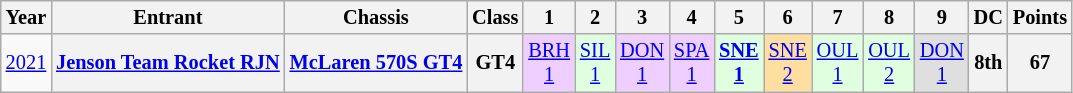<table class="wikitable" style="text-align:center; font-size:85%">
<tr>
<th>Year</th>
<th>Entrant</th>
<th>Chassis</th>
<th>Class</th>
<th>1</th>
<th>2</th>
<th>3</th>
<th>4</th>
<th>5</th>
<th>6</th>
<th>7</th>
<th>8</th>
<th>9</th>
<th>DC</th>
<th>Points</th>
</tr>
<tr>
<td><a href='#'>2021</a></td>
<th nowrap><a href='#'>Jenson Team Rocket RJN</a></th>
<th nowrap><a href='#'>McLaren 570S GT4</a></th>
<th>GT4</th>
<td style="background:#EFCFFF;"><a href='#'>BRH<br>1</a><br></td>
<td style="background:#DFFFDF;"><a href='#'>SIL<br>1</a><br></td>
<td style="background:#EFCFFF;"><a href='#'>DON<br>1</a><br></td>
<td style="background:#EFCFFF;"><a href='#'>SPA<br>1</a><br></td>
<td style="background:#DFFFDF;"><strong><a href='#'>SNE<br>1</a></strong><br></td>
<td style="background:#FFDF9F;"><a href='#'>SNE<br>2</a><br></td>
<td style="background:#DFFFDF;"><a href='#'>OUL<br>1</a><br></td>
<td style="background:#DFFFDF;"><a href='#'>OUL<br>2</a><br></td>
<td style="background:#DFDFDF;"><a href='#'>DON<br>1</a><br></td>
<th>8th</th>
<th>67</th>
</tr>
</table>
